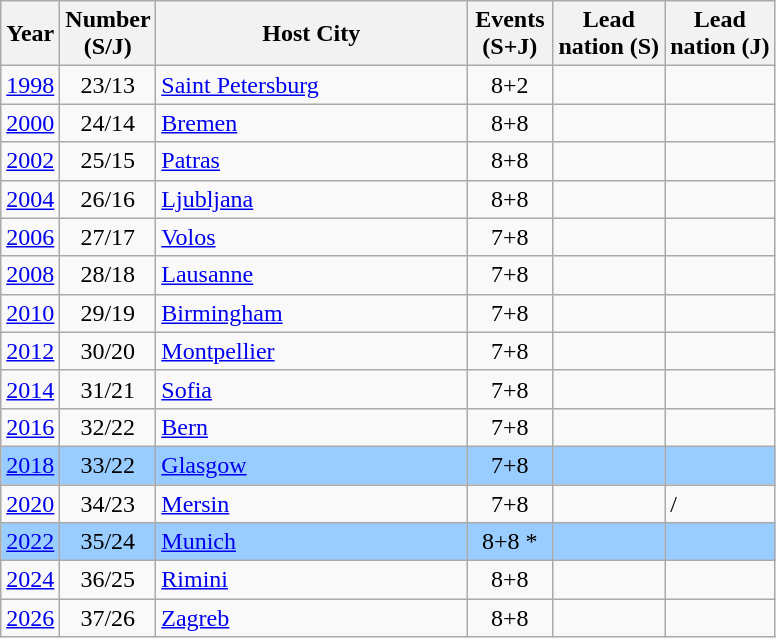<table class="wikitable" style="font-size:100%">
<tr>
<th width="30">Year</th>
<th width=30>Number (S/J)</th>
<th width=200>Host City</th>
<th width=50>Events (S+J)</th>
<th>Lead<br>nation (S)</th>
<th>Lead<br>nation (J)</th>
</tr>
<tr>
<td><a href='#'>1998</a></td>
<td align="center">23/13</td>
<td> <a href='#'>Saint Petersburg</a></td>
<td align=center>8+2</td>
<td></td>
<td></td>
</tr>
<tr>
<td><a href='#'>2000</a></td>
<td align="center">24/14</td>
<td> <a href='#'>Bremen</a></td>
<td align=center>8+8</td>
<td></td>
<td></td>
</tr>
<tr>
<td><a href='#'>2002</a></td>
<td align="center">25/15</td>
<td> <a href='#'>Patras</a></td>
<td align=center>8+8</td>
<td></td>
<td></td>
</tr>
<tr>
<td><a href='#'>2004</a></td>
<td align="center">26/16</td>
<td> <a href='#'>Ljubljana</a></td>
<td align=center>8+8</td>
<td></td>
<td></td>
</tr>
<tr>
<td><a href='#'>2006</a></td>
<td align="center">27/17</td>
<td> <a href='#'>Volos</a></td>
<td align=center>7+8</td>
<td></td>
<td></td>
</tr>
<tr>
<td><a href='#'>2008</a></td>
<td align="center">28/18</td>
<td> <a href='#'>Lausanne</a></td>
<td align=center>7+8</td>
<td></td>
<td></td>
</tr>
<tr>
<td><a href='#'>2010</a></td>
<td align="center">29/19</td>
<td> <a href='#'>Birmingham</a></td>
<td align=center>7+8</td>
<td></td>
<td></td>
</tr>
<tr>
<td><a href='#'>2012</a></td>
<td align="center">30/20</td>
<td> <a href='#'>Montpellier</a></td>
<td align=center>7+8</td>
<td></td>
<td></td>
</tr>
<tr>
<td><a href='#'>2014</a></td>
<td align="center">31/21</td>
<td> <a href='#'>Sofia</a></td>
<td align=center>7+8</td>
<td></td>
<td></td>
</tr>
<tr>
<td><a href='#'>2016</a></td>
<td align="center">32/22</td>
<td>  <a href='#'>Bern</a></td>
<td align=center>7+8</td>
<td></td>
<td></td>
</tr>
<tr style="background:#9acdff;">
<td><a href='#'>2018</a></td>
<td align="center">33/22</td>
<td> <a href='#'>Glasgow</a></td>
<td align=center>7+8</td>
<td></td>
<td></td>
</tr>
<tr>
<td><a href='#'>2020</a></td>
<td align="center">34/23</td>
<td> <a href='#'>Mersin</a></td>
<td align=center>7+8</td>
<td></td>
<td>/</td>
</tr>
<tr style="background:#9acdff;">
<td><a href='#'>2022</a></td>
<td align="center">35/24</td>
<td> <a href='#'>Munich</a></td>
<td align=center>8+8 *</td>
<td></td>
<td></td>
</tr>
<tr>
<td><a href='#'>2024</a></td>
<td align="center">36/25</td>
<td> <a href='#'>Rimini</a></td>
<td align=center>8+8</td>
<td></td>
<td></td>
</tr>
<tr>
<td><a href='#'>2026</a></td>
<td align="center">37/26</td>
<td> <a href='#'>Zagreb</a></td>
<td align=center>8+8</td>
<td></td>
<td></td>
</tr>
</table>
